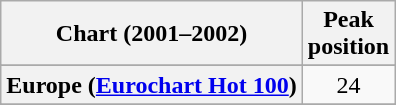<table class="wikitable sortable plainrowheaders" style="text-align:center">
<tr>
<th scope="col">Chart (2001–2002)</th>
<th scope="col">Peak<br>position</th>
</tr>
<tr>
</tr>
<tr>
<th scope="row">Europe (<a href='#'>Eurochart Hot 100</a>)</th>
<td>24</td>
</tr>
<tr>
</tr>
<tr>
</tr>
<tr>
</tr>
<tr>
</tr>
</table>
